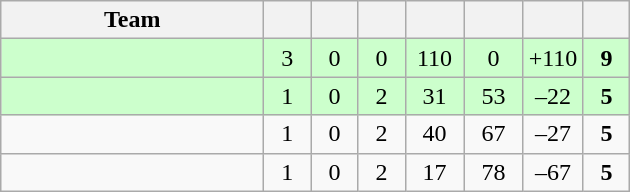<table class="wikitable" style="text-align:center;">
<tr>
<th style="width:10.5em;">Team</th>
<th style="width:1.5em;"></th>
<th style="width:1.5em;"></th>
<th style="width:1.5em;"></th>
<th style="width:2.0em;"></th>
<th style="width:2.0em;"></th>
<th style="width:2.0em;"></th>
<th style="width:1.5em;"></th>
</tr>
<tr bgcolor="#cfc">
<td align="left"></td>
<td>3</td>
<td>0</td>
<td>0</td>
<td>110</td>
<td>0</td>
<td>+110</td>
<td><strong>9</strong></td>
</tr>
<tr bgcolor="#cfc">
<td align="left"></td>
<td>1</td>
<td>0</td>
<td>2</td>
<td>31</td>
<td>53</td>
<td>–22</td>
<td><strong>5</strong></td>
</tr>
<tr>
<td align="left"></td>
<td>1</td>
<td>0</td>
<td>2</td>
<td>40</td>
<td>67</td>
<td>–27</td>
<td><strong>5</strong></td>
</tr>
<tr>
<td align="left"></td>
<td>1</td>
<td>0</td>
<td>2</td>
<td>17</td>
<td>78</td>
<td>–67</td>
<td><strong>5</strong></td>
</tr>
</table>
